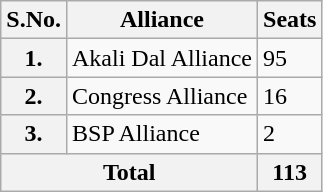<table class="wikitable sortable">
<tr>
<th>S.No.</th>
<th>Alliance</th>
<th>Seats</th>
</tr>
<tr>
<th>1.</th>
<td>Akali Dal Alliance</td>
<td>95</td>
</tr>
<tr>
<th>2.</th>
<td>Congress Alliance</td>
<td>16</td>
</tr>
<tr>
<th>3.</th>
<td>BSP Alliance</td>
<td>2</td>
</tr>
<tr>
<th colspan="2">Total</th>
<th>113</th>
</tr>
</table>
